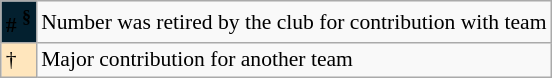<table class="wikitable" style="font-size:90%;">
<tr>
<td style="background:#03202f;"><span><strong># <sup>§</sup></strong></span></td>
<td>Number was retired by the club for contribution with team</td>
</tr>
<tr>
<td style="background:#ffe6bd;">†</td>
<td>Major contribution for another team</td>
</tr>
</table>
